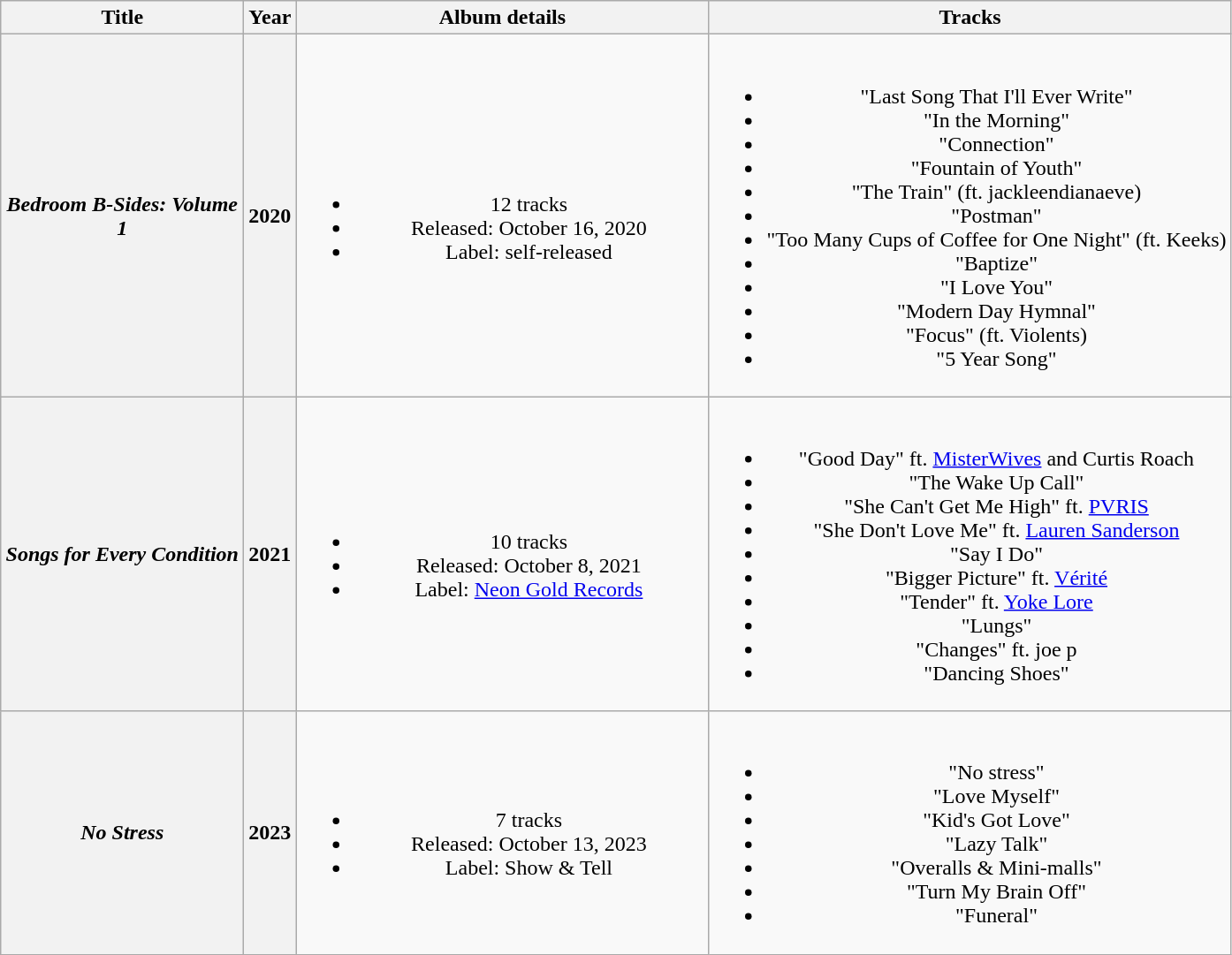<table class="wikitable plainrowheaders" style="text-align:center;">
<tr>
<th scope="col" style="width:11em;">Title</th>
<th scope="col" style="width:2em;">Year</th>
<th scope="col" style="width:19em;">Album details</th>
<th>Tracks</th>
</tr>
<tr>
<th scope="row"><em>Bedroom B-Sides: Volume 1</em></th>
<th>2020</th>
<td><br><ul><li>12 tracks</li><li>Released: October 16, 2020</li><li>Label: self-released</li></ul></td>
<td><br><ul><li>"Last Song That I'll Ever Write"</li><li>"In the Morning"</li><li>"Connection"</li><li>"Fountain of Youth"</li><li>"The Train" (ft. jackleendianaeve)</li><li>"Postman"</li><li>"Too Many Cups of Coffee for One Night" (ft. Keeks)</li><li>"Baptize"</li><li>"I Love You"</li><li>"Modern Day Hymnal"</li><li>"Focus" (ft. Violents)</li><li>"5 Year Song"</li></ul></td>
</tr>
<tr>
<th scope="row"><em>Songs for Every Condition</em></th>
<th>2021</th>
<td><br><ul><li>10 tracks</li><li>Released: October 8, 2021</li><li>Label: <a href='#'>Neon Gold Records</a></li></ul></td>
<td><br><ul><li>"Good Day" ft. <a href='#'>MisterWives</a> and Curtis Roach</li><li>"The Wake Up Call"</li><li>"She Can't Get Me High" ft. <a href='#'>PVRIS</a></li><li>"She Don't Love Me" ft. <a href='#'>Lauren Sanderson</a></li><li>"Say I Do"</li><li>"Bigger Picture" ft. <a href='#'>Vérité</a></li><li>"Tender" ft. <a href='#'>Yoke Lore</a></li><li>"Lungs"</li><li>"Changes" ft. joe p</li><li>"Dancing Shoes"</li></ul></td>
</tr>
<tr>
<th scope="row"><em>No Stress</em></th>
<th>2023</th>
<td><br><ul><li>7 tracks</li><li>Released: October 13, 2023</li><li>Label: Show & Tell</li></ul></td>
<td><br><ul><li>"No stress"</li><li>"Love Myself"</li><li>"Kid's Got Love"</li><li>"Lazy Talk"</li><li>"Overalls & Mini-malls"</li><li>"Turn My Brain Off"</li><li>"Funeral"</li></ul></td>
</tr>
</table>
